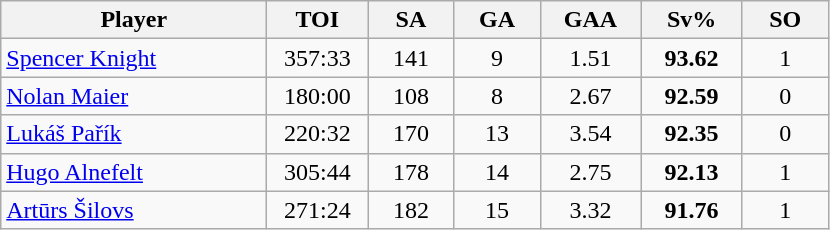<table class="wikitable sortable" style="text-align:center;">
<tr>
<th width="170px">Player</th>
<th width="60px">TOI</th>
<th width="50px">SA</th>
<th width="50px">GA</th>
<th width="60px">GAA</th>
<th width="60px">Sv%</th>
<th width="50px">SO</th>
</tr>
<tr>
<td style="text-align:left;"> <a href='#'>Spencer Knight</a></td>
<td>357:33</td>
<td>141</td>
<td>9</td>
<td>1.51</td>
<td><strong>93.62</strong></td>
<td>1</td>
</tr>
<tr>
<td style="text-align:left;"> <a href='#'>Nolan Maier</a></td>
<td>180:00</td>
<td>108</td>
<td>8</td>
<td>2.67</td>
<td><strong>92.59</strong></td>
<td>0</td>
</tr>
<tr>
<td style="text-align:left;"> <a href='#'>Lukáš Pařík</a></td>
<td>220:32</td>
<td>170</td>
<td>13</td>
<td>3.54</td>
<td><strong>92.35</strong></td>
<td>0</td>
</tr>
<tr>
<td style="text-align:left;"> <a href='#'>Hugo Alnefelt</a></td>
<td>305:44</td>
<td>178</td>
<td>14</td>
<td>2.75</td>
<td><strong>92.13</strong></td>
<td>1</td>
</tr>
<tr>
<td style="text-align:left;"> <a href='#'>Artūrs Šilovs</a></td>
<td>271:24</td>
<td>182</td>
<td>15</td>
<td>3.32</td>
<td><strong>91.76</strong></td>
<td>1</td>
</tr>
</table>
